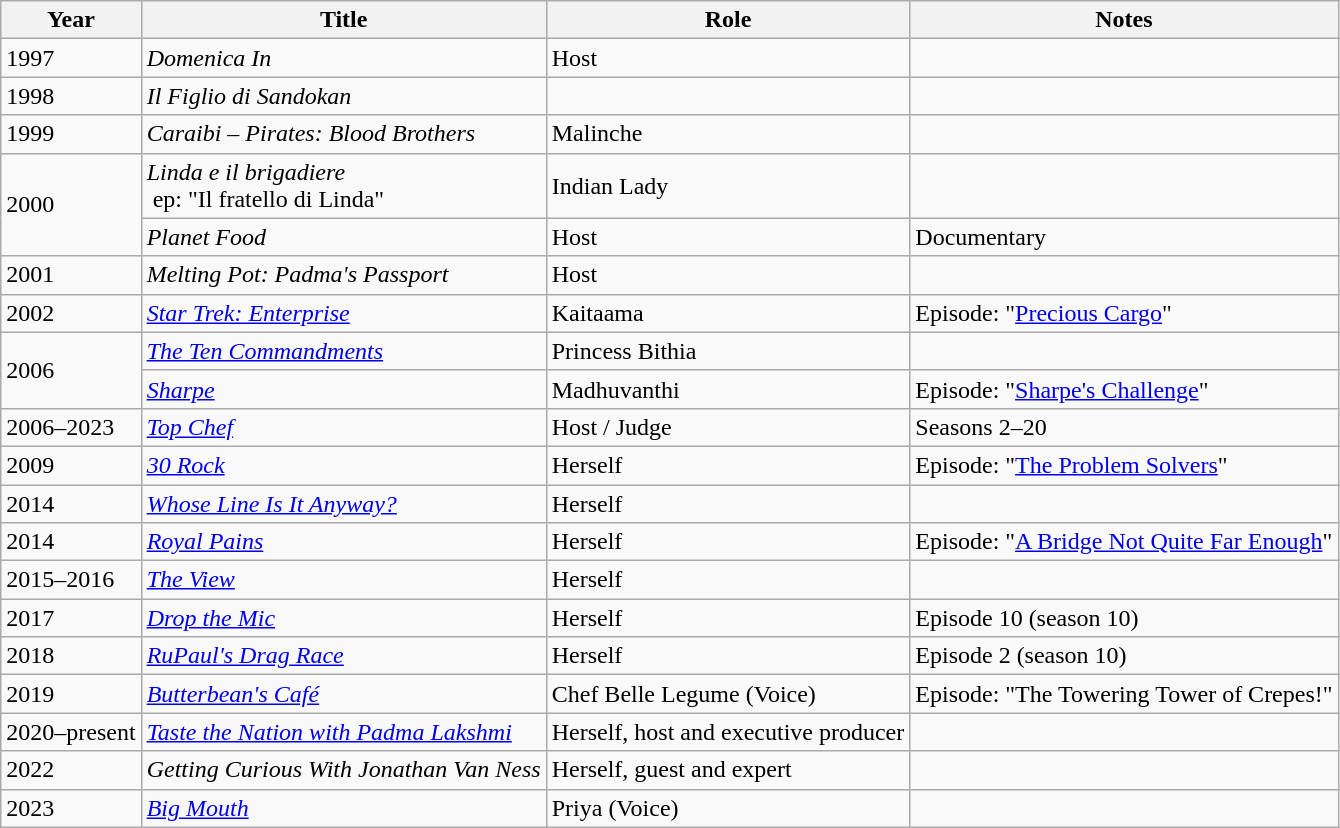<table class="wikitable sortable">
<tr>
<th>Year</th>
<th>Title</th>
<th>Role</th>
<th>Notes</th>
</tr>
<tr>
<td>1997</td>
<td><em>Domenica In</em></td>
<td>Host</td>
<td></td>
</tr>
<tr>
<td>1998</td>
<td><em>Il Figlio di Sandokan</em></td>
<td></td>
<td></td>
</tr>
<tr>
<td>1999</td>
<td><em>Caraibi</em> – <em>Pirates: Blood Brothers </em></td>
<td>Malinche</td>
<td></td>
</tr>
<tr>
<td rowspan=2>2000</td>
<td><em>Linda e il brigadiere</em><br> ep: "Il fratello di Linda"</td>
<td>Indian Lady</td>
<td></td>
</tr>
<tr>
<td><em>Planet Food</em></td>
<td>Host</td>
<td>Documentary</td>
</tr>
<tr>
<td>2001</td>
<td><em>Melting Pot: Padma's Passport</em></td>
<td>Host</td>
<td></td>
</tr>
<tr>
<td>2002</td>
<td><em><a href='#'>Star Trek: Enterprise</a></em></td>
<td>Kaitaama</td>
<td>Episode: "<a href='#'>Precious Cargo</a>"</td>
</tr>
<tr>
<td rowspan=2>2006</td>
<td><em><a href='#'>The Ten Commandments</a></em></td>
<td>Princess Bithia</td>
<td></td>
</tr>
<tr>
<td><em><a href='#'>Sharpe</a></em></td>
<td>Madhuvanthi</td>
<td>Episode: "<a href='#'>Sharpe's Challenge</a>"</td>
</tr>
<tr>
<td>2006–2023</td>
<td><em><a href='#'>Top Chef</a></em></td>
<td>Host / Judge</td>
<td>Seasons 2–20</td>
</tr>
<tr>
<td>2009</td>
<td><em><a href='#'>30 Rock</a></em></td>
<td>Herself</td>
<td>Episode: "<a href='#'>The Problem Solvers</a>"</td>
</tr>
<tr>
<td>2014</td>
<td><em><a href='#'>Whose Line Is It Anyway?</a></em></td>
<td>Herself</td>
<td></td>
</tr>
<tr>
<td>2014</td>
<td><em><a href='#'>Royal Pains</a></em></td>
<td>Herself</td>
<td>Episode: "<a href='#'>A Bridge Not Quite Far Enough</a>"</td>
</tr>
<tr>
<td>2015–2016</td>
<td><em><a href='#'>The View</a></em></td>
<td>Herself</td>
<td></td>
</tr>
<tr>
<td>2017</td>
<td><em><a href='#'>Drop the Mic</a></em></td>
<td>Herself</td>
<td>Episode 10 (season 10)</td>
</tr>
<tr>
<td>2018</td>
<td><em><a href='#'>RuPaul's Drag Race</a></em></td>
<td>Herself</td>
<td>Episode 2 (season 10)</td>
</tr>
<tr>
<td>2019</td>
<td><em><a href='#'>Butterbean's Café</a></em></td>
<td>Chef Belle Legume (Voice)</td>
<td>Episode: "The Towering Tower of Crepes!"</td>
</tr>
<tr>
<td>2020–present</td>
<td><em><a href='#'>Taste the Nation with Padma Lakshmi</a></em></td>
<td>Herself, host and executive producer</td>
<td></td>
</tr>
<tr>
<td>2022</td>
<td><em>Getting Curious With Jonathan Van Ness</em></td>
<td>Herself, guest and expert</td>
<td></td>
</tr>
<tr>
<td>2023</td>
<td><em><a href='#'>Big Mouth</a></em></td>
<td>Priya (Voice)</td>
<td></td>
</tr>
</table>
